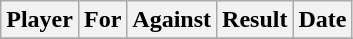<table class="wikitable sortable">
<tr>
<th>Player</th>
<th>For</th>
<th>Against</th>
<th align=center>Result</th>
<th>Date</th>
</tr>
<tr>
</tr>
</table>
